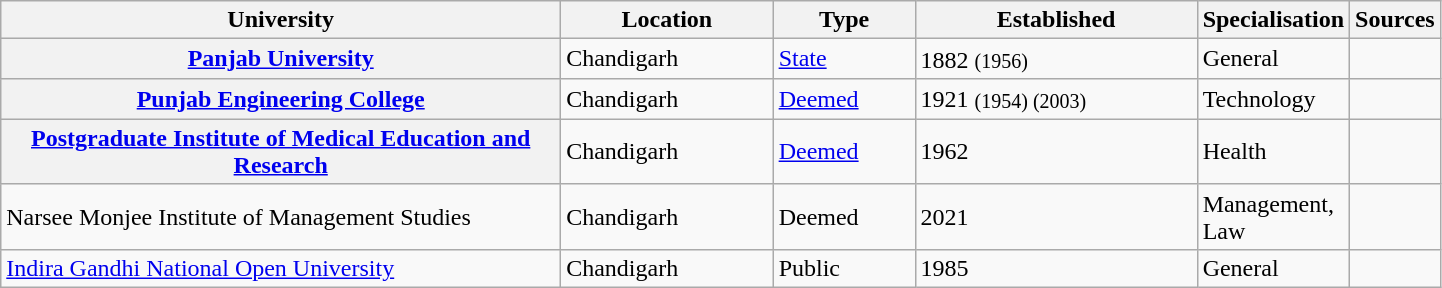<table class="wikitable sortable plainrowheaders" border="1" style="text-align:left; width:76%">
<tr>
<th scope="col" style="width: 40%;">University</th>
<th scope="col" style="width: 15%;">Location</th>
<th scope="col" style="width: 10%;">Type</th>
<th scope="col" style="width: 20%;">Established</th>
<th scope="col" style="width: 05%;">Specialisation</th>
<th scope="col" style="width: 05%;">Sources</th>
</tr>
<tr>
<th scope="row"><a href='#'>Panjab University</a></th>
<td>Chandigarh</td>
<td><a href='#'>State</a></td>
<td>1882 <small>(1956<sup></sup>)</small></td>
<td>General</td>
<td></td>
</tr>
<tr>
<th scope="row"><a href='#'>Punjab Engineering College</a></th>
<td>Chandigarh</td>
<td><a href='#'>Deemed</a></td>
<td>1921 <small>(1954<sup></sup>) (2003<sup></sup>)</small></td>
<td>Technology</td>
<td></td>
</tr>
<tr>
<th scope="row"><a href='#'>Postgraduate Institute of Medical Education and Research</a></th>
<td>Chandigarh</td>
<td><a href='#'>Deemed</a></td>
<td>1962</td>
<td>Health</td>
<td></td>
</tr>
<tr>
<td>Narsee Monjee Institute of Management Studies</td>
<td>Chandigarh</td>
<td>Deemed</td>
<td>2021</td>
<td>Management, Law</td>
<td></td>
</tr>
<tr>
<td><a href='#'>Indira Gandhi National Open University</a></td>
<td>Chandigarh</td>
<td>Public</td>
<td>1985</td>
<td>General</td>
<td></td>
</tr>
</table>
